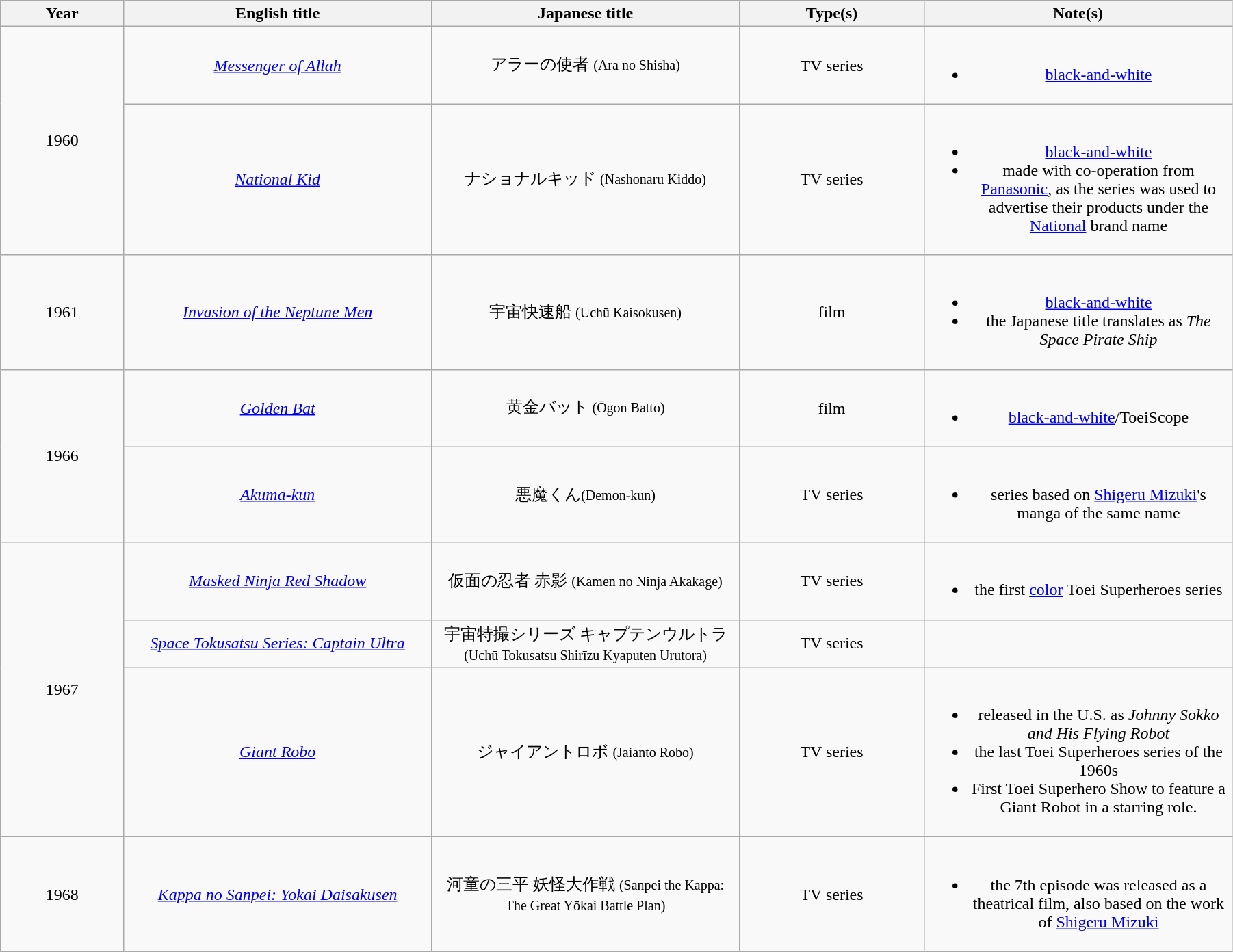<table class="wikitable" style="width:95%; text-align:center">
<tr>
<th width=10%>Year</th>
<th width=25%>English title</th>
<th width=25%>Japanese title</th>
<th width=15%>Type(s)</th>
<th width=25%>Note(s)</th>
</tr>
<tr>
<td rowspan=2>1960</td>
<td><em><a href='#'>Messenger of Allah</a></em></td>
<td>アラーの使者 <small>(Ara no Shisha)</small></td>
<td>TV series</td>
<td><br><ul><li><a href='#'>black-and-white</a></li></ul></td>
</tr>
<tr>
<td><em><a href='#'>National Kid</a></em></td>
<td>ナショナルキッド <small>(Nashonaru Kiddo)</small></td>
<td>TV series</td>
<td><br><ul><li><a href='#'>black-and-white</a></li><li>made with co-operation from <a href='#'>Panasonic</a>, as the series was used to advertise their products under the <a href='#'>National</a> brand name</li></ul></td>
</tr>
<tr>
<td>1961</td>
<td><em><a href='#'>Invasion of the Neptune Men</a></em></td>
<td>宇宙快速船 <small>(Uchū Kaisokusen)</small></td>
<td>film</td>
<td><br><ul><li><a href='#'>black-and-white</a></li><li>the Japanese title translates as <em>The Space Pirate Ship</em></li></ul></td>
</tr>
<tr>
<td rowspan=2>1966</td>
<td><em><a href='#'>Golden Bat</a></em></td>
<td>黄金バット <small>(Ōgon Batto)</small></td>
<td>film</td>
<td><br><ul><li><a href='#'>black-and-white</a>/ToeiScope</li></ul></td>
</tr>
<tr>
<td><em><a href='#'>Akuma-kun</a></em></td>
<td>悪魔くん<small>(Demon-kun)</small></td>
<td>TV series</td>
<td><br><ul><li>series based on <a href='#'>Shigeru Mizuki</a>'s manga of the same name</li></ul></td>
</tr>
<tr>
<td rowspan=3>1967</td>
<td><em><a href='#'>Masked Ninja Red Shadow</a></em></td>
<td>仮面の忍者 赤影 <small>(Kamen no Ninja Akakage)</small></td>
<td>TV series</td>
<td><br><ul><li>the first <a href='#'>color</a> Toei Superheroes series</li></ul></td>
</tr>
<tr>
<td><em><a href='#'>Space Tokusatsu Series: Captain Ultra</a></em></td>
<td>宇宙特撮シリーズ キャプテンウルトラ <small>(Uchū Tokusatsu Shirīzu Kyaputen Urutora)</small></td>
<td>TV series</td>
<td></td>
</tr>
<tr>
<td><em><a href='#'>Giant Robo</a></em></td>
<td>ジャイアントロボ <small>(Jaianto Robo)</small></td>
<td>TV series</td>
<td><br><ul><li>released in the U.S. as <em>Johnny Sokko and His Flying Robot</em></li><li>the last Toei Superheroes series of the 1960s</li><li>First Toei Superhero Show to feature a Giant Robot in a starring role.</li></ul></td>
</tr>
<tr>
<td>1968</td>
<td><em><a href='#'>Kappa no Sanpei: Yokai Daisakusen</a></em></td>
<td>河童の三平 妖怪大作戦 <small>(Sanpei the Kappa: The Great Yōkai Battle Plan)</small></td>
<td>TV series</td>
<td><br><ul><li>the 7th episode was released as a theatrical film, also based on the work of <a href='#'>Shigeru Mizuki</a></li></ul></td>
</tr>
</table>
